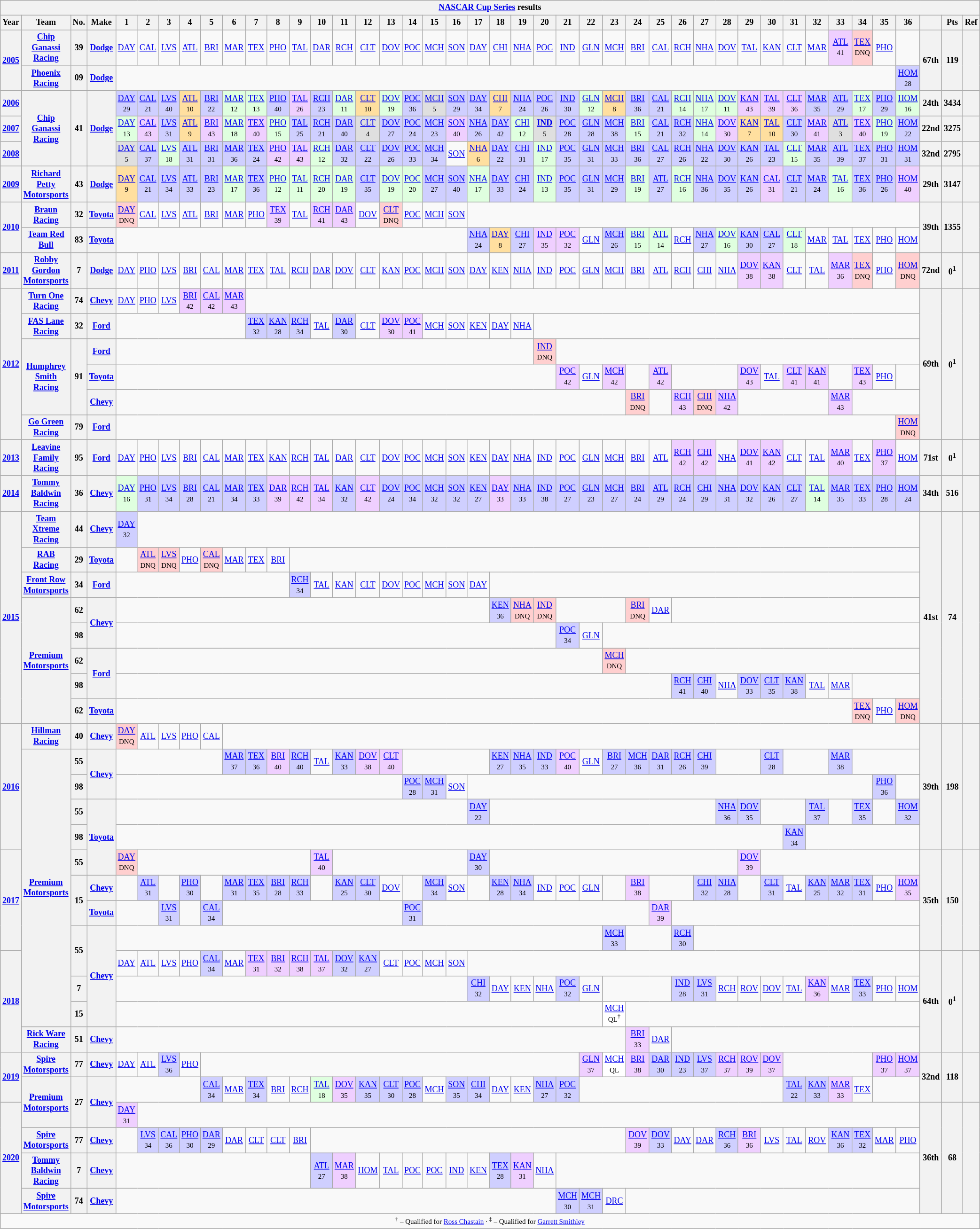<table class="wikitable" style="text-align:center; font-size:75%">
<tr>
<th colspan=45><a href='#'>NASCAR Cup Series</a> results</th>
</tr>
<tr>
<th>Year</th>
<th>Team</th>
<th>No.</th>
<th>Make</th>
<th>1</th>
<th>2</th>
<th>3</th>
<th>4</th>
<th>5</th>
<th>6</th>
<th>7</th>
<th>8</th>
<th>9</th>
<th>10</th>
<th>11</th>
<th>12</th>
<th>13</th>
<th>14</th>
<th>15</th>
<th>16</th>
<th>17</th>
<th>18</th>
<th>19</th>
<th>20</th>
<th>21</th>
<th>22</th>
<th>23</th>
<th>24</th>
<th>25</th>
<th>26</th>
<th>27</th>
<th>28</th>
<th>29</th>
<th>30</th>
<th>31</th>
<th>32</th>
<th>33</th>
<th>34</th>
<th>35</th>
<th>36</th>
<th></th>
<th>Pts</th>
<th>Ref</th>
</tr>
<tr>
<th rowspan=2><a href='#'>2005</a></th>
<th><a href='#'>Chip Ganassi Racing</a></th>
<th>39</th>
<th><a href='#'>Dodge</a></th>
<td><a href='#'>DAY</a></td>
<td><a href='#'>CAL</a></td>
<td><a href='#'>LVS</a></td>
<td><a href='#'>ATL</a></td>
<td><a href='#'>BRI</a></td>
<td><a href='#'>MAR</a></td>
<td><a href='#'>TEX</a></td>
<td><a href='#'>PHO</a></td>
<td><a href='#'>TAL</a></td>
<td><a href='#'>DAR</a></td>
<td><a href='#'>RCH</a></td>
<td><a href='#'>CLT</a></td>
<td><a href='#'>DOV</a></td>
<td><a href='#'>POC</a></td>
<td><a href='#'>MCH</a></td>
<td><a href='#'>SON</a></td>
<td><a href='#'>DAY</a></td>
<td><a href='#'>CHI</a></td>
<td><a href='#'>NHA</a></td>
<td><a href='#'>POC</a></td>
<td><a href='#'>IND</a></td>
<td><a href='#'>GLN</a></td>
<td><a href='#'>MCH</a></td>
<td><a href='#'>BRI</a></td>
<td><a href='#'>CAL</a></td>
<td><a href='#'>RCH</a></td>
<td><a href='#'>NHA</a></td>
<td><a href='#'>DOV</a></td>
<td><a href='#'>TAL</a></td>
<td><a href='#'>KAN</a></td>
<td><a href='#'>CLT</a></td>
<td><a href='#'>MAR</a></td>
<td style="background:#EFCFFF;"><a href='#'>ATL</a><br><small>41</small></td>
<td style="background:#FFCFCF;"><a href='#'>TEX</a><br><small>DNQ</small></td>
<td><a href='#'>PHO</a></td>
<td></td>
<th rowspan=2>67th</th>
<th rowspan=2>119</th>
<th rowspan=2></th>
</tr>
<tr>
<th><a href='#'>Phoenix Racing</a></th>
<th>09</th>
<th><a href='#'>Dodge</a></th>
<td colspan=35></td>
<td style="background:#CFCFFF;"><a href='#'>HOM</a><br><small>28</small></td>
</tr>
<tr>
<th><a href='#'>2006</a></th>
<th rowspan=3><a href='#'>Chip Ganassi Racing</a></th>
<th rowspan=3>41</th>
<th rowspan=3><a href='#'>Dodge</a></th>
<td style="background:#CFCFFF;"><a href='#'>DAY</a><br><small>29</small></td>
<td style="background:#CFCFFF;"><a href='#'>CAL</a><br><small>21</small></td>
<td style="background:#CFCFFF;"><a href='#'>LVS</a><br><small>40</small></td>
<td style="background:#FFDF9F;"><a href='#'>ATL</a><br><small>10</small></td>
<td style="background:#CFCFFF;"><a href='#'>BRI</a><br><small>22</small></td>
<td style="background:#dfffdf;"><a href='#'>MAR</a><br><small>12</small></td>
<td style="background:#dfffdf;"><a href='#'>TEX</a><br><small>13</small></td>
<td style="background:#CFCFFF;"><a href='#'>PHO</a><br><small>40</small></td>
<td style="background:#EFCFFF;"><a href='#'>TAL</a><br><small>26</small></td>
<td style="background:#CFCFFF;"><a href='#'>RCH</a><br><small>23</small></td>
<td style="background:#dfffdf;"><a href='#'>DAR</a><br><small>11</small></td>
<td style="background:#FFDF9F;"><a href='#'>CLT</a><br><small>10</small></td>
<td style="background:#dfffdf;"><a href='#'>DOV</a><br><small>19</small></td>
<td style="background:#CFCFFF;"><a href='#'>POC</a><br><small>36</small></td>
<td style="background:#DFDFDF;"><a href='#'>MCH</a><br><small>5</small></td>
<td style="background:#CFCFFF;"><a href='#'>SON</a><br><small>29</small></td>
<td style="background:#CFCFFF;"><a href='#'>DAY</a><br><small>34</small></td>
<td style="background:#FFDF9F;"><a href='#'>CHI</a><br><small>7</small></td>
<td style="background:#CFCFFF;"><a href='#'>NHA</a><br><small>24</small></td>
<td style="background:#CFCFFF;"><a href='#'>POC</a><br><small>26</small></td>
<td style="background:#CFCFFF;"><a href='#'>IND</a><br><small>30</small></td>
<td style="background:#dfffdf;"><a href='#'>GLN</a><br><small>12</small></td>
<td style="background:#FFDF9F;"><a href='#'>MCH</a><br><small>8</small></td>
<td style="background:#CFCFFF;"><a href='#'>BRI</a><br><small>36</small></td>
<td style="background:#CFCFFF;"><a href='#'>CAL</a><br><small>21</small></td>
<td style="background:#dfffdf;"><a href='#'>RCH</a><br><small>14</small></td>
<td style="background:#dfffdf;"><a href='#'>NHA</a><br><small>17</small></td>
<td style="background:#dfffdf;"><a href='#'>DOV</a><br><small>11</small></td>
<td style="background:#EFCFFF;"><a href='#'>KAN</a><br><small>43</small></td>
<td style="background:#EFCFFF;"><a href='#'>TAL</a><br><small>39</small></td>
<td style="background:#EFCFFF;"><a href='#'>CLT</a><br><small>36</small></td>
<td style="background:#CFCFFF;"><a href='#'>MAR</a><br><small>35</small></td>
<td style="background:#CFCFFF;"><a href='#'>ATL</a><br><small>29</small></td>
<td style="background:#dfffdf;"><a href='#'>TEX</a><br><small>17</small></td>
<td style="background:#CFCFFF;"><a href='#'>PHO</a><br><small>29</small></td>
<td style="background:#dfffdf;"><a href='#'>HOM</a><br><small>16</small></td>
<th>24th</th>
<th>3434</th>
<th></th>
</tr>
<tr>
<th><a href='#'>2007</a></th>
<td style="background:#dfffdf;"><a href='#'>DAY</a><br><small>13</small></td>
<td style="background:#EFCFFF;"><a href='#'>CAL</a><br><small>43</small></td>
<td style="background:#CFCFFF;"><a href='#'>LVS</a><br><small>31</small></td>
<td style="background:#FFDF9F;"><a href='#'>ATL</a><br><small>9</small></td>
<td style="background:#EFCFFF;"><a href='#'>BRI</a><br><small>43</small></td>
<td style="background:#dfffdf;"><a href='#'>MAR</a><br><small>18</small></td>
<td style="background:#EFCFFF;"><a href='#'>TEX</a><br><small>40</small></td>
<td style="background:#dfffdf;"><a href='#'>PHO</a><br><small>15</small></td>
<td style="background:#CFCFFF;"><a href='#'>TAL</a><br><small>25</small></td>
<td style="background:#CFCFFF;"><a href='#'>RCH</a><br><small>21</small></td>
<td style="background:#CFCFFF;"><a href='#'>DAR</a><br><small>40</small></td>
<td style="background:#DFDFDF;"><a href='#'>CLT</a><br><small>4</small></td>
<td style="background:#CFCFFF;"><a href='#'>DOV</a><br><small>27</small></td>
<td style="background:#CFCFFF;"><a href='#'>POC</a><br><small>24</small></td>
<td style="background:#CFCFFF;"><a href='#'>MCH</a><br><small>23</small></td>
<td style="background:#EFCFFF;"><a href='#'>SON</a><br><small>40</small></td>
<td style="background:#CFCFFF;"><a href='#'>NHA</a><br><small>26</small></td>
<td style="background:#CFCFFF;"><a href='#'>DAY</a><br><small>42</small></td>
<td style="background:#DFFFDF;"><a href='#'>CHI</a><br><small>12</small></td>
<td style="background:#DFDFDF;"><strong><a href='#'>IND</a></strong><br><small>5</small></td>
<td style="background:#CFCFFF;"><a href='#'>POC</a><br><small>28</small></td>
<td style="background:#CFCFFF;"><a href='#'>GLN</a><br><small>28</small></td>
<td style="background:#CFCFFF;"><a href='#'>MCH</a><br><small>38</small></td>
<td style="background:#DFFFDF;"><a href='#'>BRI</a><br><small>15</small></td>
<td style="background:#CFCFFF;"><a href='#'>CAL</a><br><small>21</small></td>
<td style="background:#CFCFFF;"><a href='#'>RCH</a><br><small>32</small></td>
<td style="background:#dfffdf;"><a href='#'>NHA</a><br><small>14</small></td>
<td style="background:#EFCFFF;"><a href='#'>DOV</a><br><small>30</small></td>
<td style="background:#FFDF9F;"><a href='#'>KAN</a><br><small>7</small></td>
<td style="background:#FFDF9F;"><a href='#'>TAL</a><br><small>10</small></td>
<td style="background:#CFCFFF;"><a href='#'>CLT</a><br><small>30</small></td>
<td style="background:#EFCFFF;"><a href='#'>MAR</a><br><small>41</small></td>
<td style="background:#DFDFDF;"><a href='#'>ATL</a><br><small>3</small></td>
<td style="background:#EFCFFF;"><a href='#'>TEX</a><br><small>40</small></td>
<td style="background:#dfffdf;"><a href='#'>PHO</a><br><small>19</small></td>
<td style="background:#CFCFFF;"><a href='#'>HOM</a><br><small>22</small></td>
<th>22nd</th>
<th>3275</th>
<th></th>
</tr>
<tr>
<th><a href='#'>2008</a></th>
<td style="background:#DFDFDF;"><a href='#'>DAY</a><br><small>5</small></td>
<td style="background:#cfcfff;"><a href='#'>CAL</a><br><small>37</small></td>
<td style="background:#dfffdf;"><a href='#'>LVS</a><br><small>18</small></td>
<td style="background:#cfcfff;"><a href='#'>ATL</a><br><small>31</small></td>
<td style="background:#cfcfff;"><a href='#'>BRI</a><br><small>31</small></td>
<td style="background:#cfcfff;"><a href='#'>MAR</a><br><small>36</small></td>
<td style="background:#cfcfff;"><a href='#'>TEX</a><br><small>24</small></td>
<td style="background:#efcfff;"><a href='#'>PHO</a><br><small>42</small></td>
<td style="background:#efcfff;"><a href='#'>TAL</a><br><small>43</small></td>
<td style="background:#dfffdf;"><a href='#'>RCH</a><br><small>12</small></td>
<td style="background:#cfcfff;"><a href='#'>DAR</a><br><small>32</small></td>
<td style="background:#cfcfff;"><a href='#'>CLT</a><br><small>22</small></td>
<td style="background:#cfcfff;"><a href='#'>DOV</a><br><small>26</small></td>
<td style="background:#cfcfff;"><a href='#'>POC</a><br><small>33</small></td>
<td style="background:#cfcfff;"><a href='#'>MCH</a><br><small>34</small></td>
<td><a href='#'>SON</a></td>
<td style="background:#FFDF9F;"><a href='#'>NHA</a><br><small>6</small></td>
<td style="background:#cfcfff;"><a href='#'>DAY</a><br><small>22</small></td>
<td style="background:#cfcfff;"><a href='#'>CHI</a><br><small>31</small></td>
<td style="background:#dfffdf;"><a href='#'>IND</a><br><small>17</small></td>
<td style="background:#cfcfff;"><a href='#'>POC</a><br><small>35</small></td>
<td style="background:#cfcfff;"><a href='#'>GLN</a><br><small>31</small></td>
<td style="background:#cfcfff;"><a href='#'>MCH</a><br><small>33</small></td>
<td style="background:#cfcfff;"><a href='#'>BRI</a><br><small>36</small></td>
<td style="background:#cfcfff;"><a href='#'>CAL</a><br><small>27</small></td>
<td style="background:#cfcfff;"><a href='#'>RCH</a><br><small>26</small></td>
<td style="background:#cfcfff;"><a href='#'>NHA</a><br><small>22</small></td>
<td style="background:#cfcfff;"><a href='#'>DOV</a><br><small>30</small></td>
<td style="background:#cfcfff;"><a href='#'>KAN</a><br><small>26</small></td>
<td style="background:#cfcfff;"><a href='#'>TAL</a><br><small>23</small></td>
<td style="background:#dfffdf;"><a href='#'>CLT</a><br><small>15</small></td>
<td style="background:#cfcfff;"><a href='#'>MAR</a><br><small>35</small></td>
<td style="background:#cfcfff;"><a href='#'>ATL</a><br><small>39</small></td>
<td style="background:#cfcfff;"><a href='#'>TEX</a><br><small>37</small></td>
<td style="background:#cfcfff;"><a href='#'>PHO</a><br><small>31</small></td>
<td style="background:#cfcfff;"><a href='#'>HOM</a><br><small>31</small></td>
<th>32nd</th>
<th>2795</th>
<th></th>
</tr>
<tr>
<th><a href='#'>2009</a></th>
<th><a href='#'>Richard Petty Motorsports</a></th>
<th>43</th>
<th><a href='#'>Dodge</a></th>
<td style="background:#FFDF9F;"><a href='#'>DAY</a><br><small>9</small></td>
<td style="background:#cfcfff;"><a href='#'>CAL</a><br><small>21</small></td>
<td style="background:#cfcfff;"><a href='#'>LVS</a><br><small>34</small></td>
<td style="background:#cfcfff;"><a href='#'>ATL</a><br><small>33</small></td>
<td style="background:#cfcfff;"><a href='#'>BRI</a><br><small>23</small></td>
<td style="background:#dfffdf;"><a href='#'>MAR</a><br><small>17</small></td>
<td style="background:#cfcfff;"><a href='#'>TEX</a><br><small>36</small></td>
<td style="background:#dfffdf;"><a href='#'>PHO</a><br><small>12</small></td>
<td style="background:#dfffdf;"><a href='#'>TAL</a><br><small>11</small></td>
<td style="background:#dfffdf;"><a href='#'>RCH</a><br><small>20</small></td>
<td style="background:#dfffdf;"><a href='#'>DAR</a><br><small>19</small></td>
<td style="background:#cfcfff;"><a href='#'>CLT</a><br><small>35</small></td>
<td style="background:#dfffdf;"><a href='#'>DOV</a><br><small>19</small></td>
<td style="background:#dfffdf;"><a href='#'>POC</a><br><small>20</small></td>
<td style="background:#cfcfff;"><a href='#'>MCH</a><br><small>27</small></td>
<td style="background:#cfcfff;"><a href='#'>SON</a><br><small>40</small></td>
<td style="background:#dfffdf;"><a href='#'>NHA</a><br><small>17</small></td>
<td style="background:#cfcfff;"><a href='#'>DAY</a><br><small>33</small></td>
<td style="background:#cfcfff;"><a href='#'>CHI</a><br><small>24</small></td>
<td style="background:#dfffdf;"><a href='#'>IND</a><br><small>13</small></td>
<td style="background:#cfcfff;"><a href='#'>POC</a><br><small>35</small></td>
<td style="background:#cfcfff;"><a href='#'>GLN</a><br><small>31</small></td>
<td style="background:#cfcfff;"><a href='#'>MCH</a><br><small>29</small></td>
<td style="background:#dfffdf;"><a href='#'>BRI</a><br><small>19</small></td>
<td style="background:#cfcfff;"><a href='#'>ATL</a><br><small>27</small></td>
<td style="background:#dfffdf;"><a href='#'>RCH</a><br><small>16</small></td>
<td style="background:#cfcfff;"><a href='#'>NHA</a><br><small>36</small></td>
<td style="background:#cfcfff;"><a href='#'>DOV</a><br><small>35</small></td>
<td style="background:#cfcfff;"><a href='#'>KAN</a><br><small>26</small></td>
<td style="background:#efcfff;"><a href='#'>CAL</a><br><small>31</small></td>
<td style="background:#cfcfff;"><a href='#'>CLT</a><br><small>21</small></td>
<td style="background:#cfcfff;"><a href='#'>MAR</a><br><small>24</small></td>
<td style="background:#dfffdf;"><a href='#'>TAL</a><br><small>16</small></td>
<td style="background:#cfcfff;"><a href='#'>TEX</a><br><small>36</small></td>
<td style="background:#cfcfff;"><a href='#'>PHO</a><br><small>26</small></td>
<td style="background:#efcfff;"><a href='#'>HOM</a><br><small>40</small></td>
<th>29th</th>
<th>3147</th>
<th></th>
</tr>
<tr>
<th rowspan=2><a href='#'>2010</a></th>
<th><a href='#'>Braun Racing</a></th>
<th>32</th>
<th><a href='#'>Toyota</a></th>
<td style="background:#FFCFCF;"><a href='#'>DAY</a><br><small>DNQ</small></td>
<td><a href='#'>CAL</a></td>
<td><a href='#'>LVS</a></td>
<td><a href='#'>ATL</a></td>
<td><a href='#'>BRI</a></td>
<td><a href='#'>MAR</a></td>
<td><a href='#'>PHO</a></td>
<td style="background:#EFCFFF;"><a href='#'>TEX</a><br><small>39</small></td>
<td><a href='#'>TAL</a></td>
<td style="background:#EFCFFF;"><a href='#'>RCH</a><br><small>41</small></td>
<td style="background:#EFCFFF;"><a href='#'>DAR</a><br><small>43</small></td>
<td><a href='#'>DOV</a></td>
<td style="background:#FFCFCF;"><a href='#'>CLT</a><br><small>DNQ</small></td>
<td><a href='#'>POC</a></td>
<td><a href='#'>MCH</a></td>
<td><a href='#'>SON</a></td>
<td colspan=20></td>
<th rowspan=2>39th</th>
<th rowspan=2>1355</th>
<th rowspan=2></th>
</tr>
<tr>
<th><a href='#'>Team Red Bull</a></th>
<th>83</th>
<th><a href='#'>Toyota</a></th>
<td colspan=16></td>
<td style="background:#CFCFFF;"><a href='#'>NHA</a><br><small>24</small></td>
<td style="background:#FFDF9F;"><a href='#'>DAY</a><br><small>8</small></td>
<td style="background:#CFCFFF;"><a href='#'>CHI</a><br><small>27</small></td>
<td style="background:#EFCFFF;"><a href='#'>IND</a><br><small>35</small></td>
<td style="background:#EFCFFF;"><a href='#'>POC</a><br><small>32</small></td>
<td><a href='#'>GLN</a></td>
<td style="background:#CFCFFF;"><a href='#'>MCH</a><br><small>26</small></td>
<td style="background:#DFFFDF;"><a href='#'>BRI</a><br><small>15</small></td>
<td style="background:#DFFFDF;"><a href='#'>ATL</a><br><small>14</small></td>
<td><a href='#'>RCH</a></td>
<td style="background:#CFCFFF;"><a href='#'>NHA</a><br><small>27</small></td>
<td style="background:#DFFFDF;"><a href='#'>DOV</a><br><small>16</small></td>
<td style="background:#CFCFFF;"><a href='#'>KAN</a><br><small>30</small></td>
<td style="background:#CFCFFF;"><a href='#'>CAL</a><br><small>27</small></td>
<td style="background:#DFFFDF;"><a href='#'>CLT</a><br><small>18</small></td>
<td><a href='#'>MAR</a></td>
<td><a href='#'>TAL</a></td>
<td><a href='#'>TEX</a></td>
<td><a href='#'>PHO</a></td>
<td><a href='#'>HOM</a></td>
</tr>
<tr>
<th><a href='#'>2011</a></th>
<th><a href='#'>Robby Gordon Motorsports</a></th>
<th>7</th>
<th><a href='#'>Dodge</a></th>
<td><a href='#'>DAY</a></td>
<td><a href='#'>PHO</a></td>
<td><a href='#'>LVS</a></td>
<td><a href='#'>BRI</a></td>
<td><a href='#'>CAL</a></td>
<td><a href='#'>MAR</a></td>
<td><a href='#'>TEX</a></td>
<td><a href='#'>TAL</a></td>
<td><a href='#'>RCH</a></td>
<td><a href='#'>DAR</a></td>
<td><a href='#'>DOV</a></td>
<td><a href='#'>CLT</a></td>
<td><a href='#'>KAN</a></td>
<td><a href='#'>POC</a></td>
<td><a href='#'>MCH</a></td>
<td><a href='#'>SON</a></td>
<td><a href='#'>DAY</a></td>
<td><a href='#'>KEN</a></td>
<td><a href='#'>NHA</a></td>
<td><a href='#'>IND</a></td>
<td><a href='#'>POC</a></td>
<td><a href='#'>GLN</a></td>
<td><a href='#'>MCH</a></td>
<td><a href='#'>BRI</a></td>
<td><a href='#'>ATL</a></td>
<td><a href='#'>RCH</a></td>
<td><a href='#'>CHI</a></td>
<td><a href='#'>NHA</a></td>
<td style="background:#EFCFFF;"><a href='#'>DOV</a><br><small>38</small></td>
<td style="background:#EFCFFF;"><a href='#'>KAN</a><br><small>38</small></td>
<td><a href='#'>CLT</a></td>
<td><a href='#'>TAL</a></td>
<td style="background:#EFCFFF;"><a href='#'>MAR</a><br><small>36</small></td>
<td style="background:#FFCFCF;"><a href='#'>TEX</a><br><small>DNQ</small></td>
<td><a href='#'>PHO</a></td>
<td style="background:#FFCFCF;"><a href='#'>HOM</a><br><small>DNQ</small></td>
<th>72nd</th>
<th>0<sup>1</sup></th>
<th></th>
</tr>
<tr>
<th rowspan=6><a href='#'>2012</a></th>
<th><a href='#'>Turn One Racing</a></th>
<th>74</th>
<th><a href='#'>Chevy</a></th>
<td><a href='#'>DAY</a></td>
<td><a href='#'>PHO</a></td>
<td><a href='#'>LVS</a></td>
<td style="background:#EFCFFF;"><a href='#'>BRI</a><br><small>42</small></td>
<td style="background:#EFCFFF;"><a href='#'>CAL</a><br><small>42</small></td>
<td style="background:#EFCFFF;"><a href='#'>MAR</a><br><small>43</small></td>
<td colspan=30></td>
<th rowspan=6>69th</th>
<th rowspan=6>0<sup>1</sup></th>
<th rowspan=6></th>
</tr>
<tr>
<th><a href='#'>FAS Lane Racing</a></th>
<th>32</th>
<th><a href='#'>Ford</a></th>
<td colspan=6></td>
<td style="background:#CFCFFF;"><a href='#'>TEX</a><br><small>32</small></td>
<td style="background:#CFCFFF;"><a href='#'>KAN</a><br><small>28</small></td>
<td style="background:#CFCFFF;"><a href='#'>RCH</a><br><small>34</small></td>
<td><a href='#'>TAL</a></td>
<td style="background:#CFCFFF;"><a href='#'>DAR</a><br><small>30</small></td>
<td><a href='#'>CLT</a></td>
<td style="background:#EFCFFF;"><a href='#'>DOV</a><br><small>30</small></td>
<td style="background:#EFCFFF;"><a href='#'>POC</a><br><small>41</small></td>
<td><a href='#'>MCH</a></td>
<td><a href='#'>SON</a></td>
<td><a href='#'>KEN</a></td>
<td><a href='#'>DAY</a></td>
<td><a href='#'>NHA</a></td>
<td colspan=17></td>
</tr>
<tr>
<th rowspan=3><a href='#'>Humphrey Smith Racing</a></th>
<th rowspan=3>91</th>
<th><a href='#'>Ford</a></th>
<td colspan=19></td>
<td style="background:#FFCFCF;"><a href='#'>IND</a><br><small>DNQ</small></td>
<td colspan=16></td>
</tr>
<tr>
<th><a href='#'>Toyota</a></th>
<td colspan=20></td>
<td style="background:#EFCFFF;"><a href='#'>POC</a><br><small>42</small></td>
<td><a href='#'>GLN</a></td>
<td style="background:#EFCFFF;"><a href='#'>MCH</a><br><small>42</small></td>
<td></td>
<td style="background:#EFCFFF;"><a href='#'>ATL</a><br><small>42</small></td>
<td colspan=3></td>
<td style="background:#EFCFFF;"><a href='#'>DOV</a><br><small>43</small></td>
<td><a href='#'>TAL</a></td>
<td style="background:#EFCFFF;"><a href='#'>CLT</a><br><small>41</small></td>
<td style="background:#EFCFFF;"><a href='#'>KAN</a><br><small>41</small></td>
<td></td>
<td style="background:#EFCFFF;"><a href='#'>TEX</a><br><small>43</small></td>
<td><a href='#'>PHO</a></td>
<td></td>
</tr>
<tr>
<th><a href='#'>Chevy</a></th>
<td colspan=23></td>
<td style="background:#FFCFCF;"><a href='#'>BRI</a><br><small>DNQ</small></td>
<td></td>
<td style="background:#EFCFFF;"><a href='#'>RCH</a><br><small>43</small></td>
<td style="background:#FFCFCF;"><a href='#'>CHI</a><br><small>DNQ</small></td>
<td style="background:#EFCFFF;"><a href='#'>NHA</a><br><small>42</small></td>
<td colspan=4></td>
<td style="background:#EFCFFF;"><a href='#'>MAR</a><br><small>43</small></td>
<td colspan=3></td>
</tr>
<tr>
<th><a href='#'>Go Green Racing</a></th>
<th>79</th>
<th><a href='#'>Ford</a></th>
<td colspan=35></td>
<td style="background:#FFCFCF;"><a href='#'>HOM</a><br><small>DNQ</small></td>
</tr>
<tr>
<th><a href='#'>2013</a></th>
<th><a href='#'>Leavine Family Racing</a></th>
<th>95</th>
<th><a href='#'>Ford</a></th>
<td><a href='#'>DAY</a></td>
<td><a href='#'>PHO</a></td>
<td><a href='#'>LVS</a></td>
<td><a href='#'>BRI</a></td>
<td><a href='#'>CAL</a></td>
<td><a href='#'>MAR</a></td>
<td><a href='#'>TEX</a></td>
<td><a href='#'>KAN</a></td>
<td><a href='#'>RCH</a></td>
<td><a href='#'>TAL</a></td>
<td><a href='#'>DAR</a></td>
<td><a href='#'>CLT</a></td>
<td><a href='#'>DOV</a></td>
<td><a href='#'>POC</a></td>
<td><a href='#'>MCH</a></td>
<td><a href='#'>SON</a></td>
<td><a href='#'>KEN</a></td>
<td><a href='#'>DAY</a></td>
<td><a href='#'>NHA</a></td>
<td><a href='#'>IND</a></td>
<td><a href='#'>POC</a></td>
<td><a href='#'>GLN</a></td>
<td><a href='#'>MCH</a></td>
<td><a href='#'>BRI</a></td>
<td><a href='#'>ATL</a></td>
<td style="background:#EFCFFF;"><a href='#'>RCH</a><br><small>42</small></td>
<td style="background:#EFCFFF;"><a href='#'>CHI</a><br><small>42</small></td>
<td><a href='#'>NHA</a></td>
<td style="background:#EFCFFF;"><a href='#'>DOV</a><br><small>41</small></td>
<td style="background:#EFCFFF;"><a href='#'>KAN</a><br><small>42</small></td>
<td><a href='#'>CLT</a></td>
<td><a href='#'>TAL</a></td>
<td style="background:#EFCFFF;"><a href='#'>MAR</a><br><small>40</small></td>
<td><a href='#'>TEX</a></td>
<td style="background:#EFCFFF;"><a href='#'>PHO</a><br><small>37</small></td>
<td><a href='#'>HOM</a></td>
<th>71st</th>
<th>0<sup>1</sup></th>
<th></th>
</tr>
<tr>
<th><a href='#'>2014</a></th>
<th><a href='#'>Tommy Baldwin Racing</a></th>
<th>36</th>
<th><a href='#'>Chevy</a></th>
<td style="background:#DFFFDF;"><a href='#'>DAY</a><br><small>16</small></td>
<td style="background:#CFCFFF;"><a href='#'>PHO</a><br><small>31</small></td>
<td style="background:#CFCFFF;"><a href='#'>LVS</a><br><small>34</small></td>
<td style="background:#CFCFFF;"><a href='#'>BRI</a><br><small>28</small></td>
<td style="background:#CFCFFF;"><a href='#'>CAL</a><br><small>21</small></td>
<td style="background:#CFCFFF;"><a href='#'>MAR</a><br><small>34</small></td>
<td style="background:#CFCFFF;"><a href='#'>TEX</a><br><small>33</small></td>
<td style="background:#EFCFFF;"><a href='#'>DAR</a><br><small>39</small></td>
<td style="background:#EFCFFF;"><a href='#'>RCH</a><br><small>42</small></td>
<td style="background:#EFCFFF;"><a href='#'>TAL</a><br><small>34</small></td>
<td style="background:#CFCFFF;"><a href='#'>KAN</a><br><small>32</small></td>
<td style="background:#EFCFFF;"><a href='#'>CLT</a><br><small>42</small></td>
<td style="background:#CFCFFF;"><a href='#'>DOV</a><br><small>24</small></td>
<td style="background:#CFCFFF;"><a href='#'>POC</a><br><small>34</small></td>
<td style="background:#CFCFFF;"><a href='#'>MCH</a><br><small>32</small></td>
<td style="background:#CFCFFF;"><a href='#'>SON</a><br><small>32</small></td>
<td style="background:#CFCFFF;"><a href='#'>KEN</a><br><small>27</small></td>
<td style="background:#EFCFFF;"><a href='#'>DAY</a><br><small>33</small></td>
<td style="background:#CFCFFF;"><a href='#'>NHA</a><br><small>33</small></td>
<td style="background:#CFCFFF;"><a href='#'>IND</a><br><small>38</small></td>
<td style="background:#CFCFFF;"><a href='#'>POC</a><br><small>27</small></td>
<td style="background:#CFCFFF;"><a href='#'>GLN</a><br><small>23</small></td>
<td style="background:#CFCFFF;"><a href='#'>MCH</a><br><small>27</small></td>
<td style="background:#CFCFFF;"><a href='#'>BRI</a><br><small>24</small></td>
<td style="background:#CFCFFF;"><a href='#'>ATL</a><br><small>29</small></td>
<td style="background:#CFCFFF;"><a href='#'>RCH</a><br><small>24</small></td>
<td style="background:#CFCFFF;"><a href='#'>CHI</a><br><small>29</small></td>
<td style="background:#CFCFFF;"><a href='#'>NHA</a><br><small>31</small></td>
<td style="background:#CFCFFF;"><a href='#'>DOV</a><br><small>32</small></td>
<td style="background:#CFCFFF;"><a href='#'>KAN</a><br><small>26</small></td>
<td style="background:#CFCFFF;"><a href='#'>CLT</a><br><small>27</small></td>
<td style="background:#DFFFDF;"><a href='#'>TAL</a><br><small>14</small></td>
<td style="background:#CFCFFF;"><a href='#'>MAR</a><br><small>35</small></td>
<td style="background:#CFCFFF;"><a href='#'>TEX</a><br><small>33</small></td>
<td style="background:#CFCFFF;"><a href='#'>PHO</a><br><small>28</small></td>
<td style="background:#CFCFFF;"><a href='#'>HOM</a><br><small>24</small></td>
<th>34th</th>
<th>516</th>
<th></th>
</tr>
<tr>
<th rowspan=8><a href='#'>2015</a></th>
<th><a href='#'>Team Xtreme Racing</a></th>
<th>44</th>
<th><a href='#'>Chevy</a></th>
<td style="background:#CFCFFF;"><a href='#'>DAY</a><br><small>32</small></td>
<td colspan=35></td>
<th rowspan=8>41st</th>
<th rowspan=8>74</th>
<th rowspan=8></th>
</tr>
<tr>
<th><a href='#'>RAB Racing</a></th>
<th>29</th>
<th><a href='#'>Toyota</a></th>
<td></td>
<td style="background:#FFCFCF;"><a href='#'>ATL</a><br><small>DNQ</small></td>
<td style="background:#FFCFCF;"><a href='#'>LVS</a><br><small>DNQ</small></td>
<td><a href='#'>PHO</a></td>
<td style="background:#FFCFCF;"><a href='#'>CAL</a><br><small>DNQ</small></td>
<td><a href='#'>MAR</a></td>
<td><a href='#'>TEX</a></td>
<td><a href='#'>BRI</a></td>
<td colspan=28></td>
</tr>
<tr>
<th><a href='#'>Front Row Motorsports</a></th>
<th>34</th>
<th><a href='#'>Ford</a></th>
<td colspan=8></td>
<td style="background:#CFCFFF;"><a href='#'>RCH</a><br><small>34</small></td>
<td><a href='#'>TAL</a></td>
<td><a href='#'>KAN</a></td>
<td><a href='#'>CLT</a></td>
<td><a href='#'>DOV</a></td>
<td><a href='#'>POC</a></td>
<td><a href='#'>MCH</a></td>
<td><a href='#'>SON</a></td>
<td><a href='#'>DAY</a></td>
<td colspan=19></td>
</tr>
<tr>
<th rowspan=5><a href='#'>Premium Motorsports</a></th>
<th>62</th>
<th rowspan=2><a href='#'>Chevy</a></th>
<td colspan=17></td>
<td style="background:#CFCFFF;"><a href='#'>KEN</a><br><small>36</small></td>
<td style="background:#FFCFCF;"><a href='#'>NHA</a><br><small>DNQ</small></td>
<td style="background:#FFCFCF;"><a href='#'>IND</a><br><small>DNQ</small></td>
<td colspan=3></td>
<td style="background:#FFCFCF;"><a href='#'>BRI</a><br><small>DNQ</small></td>
<td><a href='#'>DAR</a></td>
<td colspan=11></td>
</tr>
<tr>
<th>98</th>
<td colspan=20></td>
<td style="background:#CFCFFF;"><a href='#'>POC</a><br><small>34</small></td>
<td><a href='#'>GLN</a></td>
<td colspan=14></td>
</tr>
<tr>
<th>62</th>
<th rowspan=2><a href='#'>Ford</a></th>
<td colspan=22></td>
<td style="background:#FFCFCF;"><a href='#'>MCH</a><br><small>DNQ</small></td>
<td colspan=13></td>
</tr>
<tr>
<th>98</th>
<td colspan=25></td>
<td style="background:#CFCFFF;"><a href='#'>RCH</a><br><small>41</small></td>
<td style="background:#CFCFFF;"><a href='#'>CHI</a><br><small>40</small></td>
<td><a href='#'>NHA</a></td>
<td style="background:#CFCFFF;"><a href='#'>DOV</a><br><small>33</small></td>
<td style="background:#CFCFFF;"><a href='#'>CLT</a><br><small>35</small></td>
<td style="background:#CFCFFF;"><a href='#'>KAN</a><br><small>38</small></td>
<td><a href='#'>TAL</a></td>
<td><a href='#'>MAR</a></td>
<td colspan=3></td>
</tr>
<tr>
<th>62</th>
<th><a href='#'>Toyota</a></th>
<td colspan=33></td>
<td style="background:#FFCFCF;"><a href='#'>TEX</a><br><small>DNQ</small></td>
<td><a href='#'>PHO</a></td>
<td style="background:#FFCFCF;"><a href='#'>HOM</a><br><small>DNQ</small></td>
</tr>
<tr>
<th rowspan=5><a href='#'>2016</a></th>
<th><a href='#'>Hillman Racing</a></th>
<th>40</th>
<th><a href='#'>Chevy</a></th>
<td style="background:#FFCFCF;"><a href='#'>DAY</a><br><small>DNQ</small></td>
<td><a href='#'>ATL</a></td>
<td><a href='#'>LVS</a></td>
<td><a href='#'>PHO</a></td>
<td><a href='#'>CAL</a></td>
<td colspan=31></td>
<th rowspan=5>39th</th>
<th rowspan=5>198</th>
<th rowspan=5></th>
</tr>
<tr>
<th rowspan=11><a href='#'>Premium Motorsports</a></th>
<th>55</th>
<th rowspan=2><a href='#'>Chevy</a></th>
<td colspan=5></td>
<td style="background:#CFCFFF;"><a href='#'>MAR</a><br><small>37</small></td>
<td style="background:#CFCFFF;"><a href='#'>TEX</a><br><small>36</small></td>
<td style="background:#EFCFFF;"><a href='#'>BRI</a><br><small>40</small></td>
<td style="background:#CFCFFF;"><a href='#'>RCH</a><br><small>40</small></td>
<td><a href='#'>TAL</a></td>
<td style="background:#CFCFFF;"><a href='#'>KAN</a><br><small>33</small></td>
<td style="background:#EFCFFF;"><a href='#'>DOV</a><br><small>38</small></td>
<td style="background:#EFCFFF;"><a href='#'>CLT</a><br><small>40</small></td>
<td colspan=4></td>
<td style="background:#CFCFFF;"><a href='#'>KEN</a><br><small>27</small></td>
<td style="background:#CFCFFF;"><a href='#'>NHA</a><br><small>35</small></td>
<td style="background:#CFCFFF;"><a href='#'>IND</a><br><small>33</small></td>
<td style="background:#EFCFFF;"><a href='#'>POC</a><br><small>40</small></td>
<td><a href='#'>GLN</a></td>
<td style="background:#CFCFFF;"><a href='#'>BRI</a><br><small>27</small></td>
<td style="background:#CFCFFF;"><a href='#'>MCH</a><br><small>36</small></td>
<td style="background:#CFCFFF;"><a href='#'>DAR</a><br><small>31</small></td>
<td style="background:#CFCFFF;"><a href='#'>RCH</a><br><small>26</small></td>
<td style="background:#CFCFFF;"><a href='#'>CHI</a><br><small>39</small></td>
<td colspan=2></td>
<td style="background:#CFCFFF;"><a href='#'>CLT</a><br><small>28</small></td>
<td colspan=2></td>
<td style="background:#CFCFFF;"><a href='#'>MAR</a><br><small>38</small></td>
<td colspan=3></td>
</tr>
<tr>
<th>98</th>
<td colspan=13></td>
<td style="background:#CFCFFF;"><a href='#'>POC</a><br><small>28</small></td>
<td style="background:#CFCFFF;"><a href='#'>MCH</a><br><small>31</small></td>
<td><a href='#'>SON</a></td>
<td colspan=18></td>
<td style="background:#CFCFFF;"><a href='#'>PHO</a><br><small>36</small></td>
<td></td>
</tr>
<tr>
<th>55</th>
<th rowspan=3><a href='#'>Toyota</a></th>
<td colspan=16></td>
<td style="background:#CFCFFF;"><a href='#'>DAY</a><br><small>22</small></td>
<td colspan=10></td>
<td style="background:#CFCFFF;"><a href='#'>NHA</a><br><small>36</small></td>
<td style="background:#CFCFFF;"><a href='#'>DOV</a><br><small>35</small></td>
<td colspan=2></td>
<td style="background:#CFCFFF;"><a href='#'>TAL</a><br><small>37</small></td>
<td></td>
<td style="background:#CFCFFF;"><a href='#'>TEX</a><br><small>35</small></td>
<td></td>
<td style="background:#CFCFFF;"><a href='#'>HOM</a><br><small>32</small></td>
</tr>
<tr>
<th>98</th>
<td colspan=30></td>
<td style="background:#CFCFFF;"><a href='#'>KAN</a><br><small>34</small></td>
<td colspan=5></td>
</tr>
<tr>
<th rowspan=4><a href='#'>2017</a></th>
<th>55</th>
<td style="background:#FFCFCF;"><a href='#'>DAY</a><br><small>DNQ</small></td>
<td colspan=8></td>
<td style="background:#EFCFFF;"><a href='#'>TAL</a><br><small>40</small></td>
<td colspan=6></td>
<td style="background:#CFCFFF;"><a href='#'>DAY</a><br><small>30</small></td>
<td colspan=11></td>
<td style="background:#EFCFFF;"><a href='#'>DOV</a><br><small>39</small></td>
<td colspan=7></td>
<th rowspan=4>35th</th>
<th rowspan=4>150</th>
<th rowspan=4></th>
</tr>
<tr>
<th rowspan=2>15</th>
<th><a href='#'>Chevy</a></th>
<td></td>
<td style="background:#CFCFFF;"><a href='#'>ATL</a><br><small>31</small></td>
<td></td>
<td style="background:#CFCFFF;"><a href='#'>PHO</a><br><small>30</small></td>
<td></td>
<td style="background:#CFCFFF;"><a href='#'>MAR</a><br><small>31</small></td>
<td style="background:#CFCFFF;"><a href='#'>TEX</a><br><small>35</small></td>
<td style="background:#CFCFFF;"><a href='#'>BRI</a><br><small>28</small></td>
<td style="background:#CFCFFF;"><a href='#'>RCH</a><br><small>33</small></td>
<td></td>
<td style="background:#CFCFFF;"><a href='#'>KAN</a><br><small>25</small></td>
<td style="background:#CFCFFF;"><a href='#'>CLT</a><br><small>30</small></td>
<td><a href='#'>DOV</a></td>
<td></td>
<td style="background:#CFCFFF;"><a href='#'>MCH</a><br><small>34</small></td>
<td><a href='#'>SON</a></td>
<td></td>
<td style="background:#CFCFFF;"><a href='#'>KEN</a><br><small>28</small></td>
<td style="background:#CFCFFF;"><a href='#'>NHA</a><br><small>34</small></td>
<td><a href='#'>IND</a></td>
<td><a href='#'>POC</a></td>
<td><a href='#'>GLN</a></td>
<td></td>
<td style="background:#EFCFFF;"><a href='#'>BRI</a><br><small>38</small></td>
<td colspan=2></td>
<td style="background:#CFCFFF;"><a href='#'>CHI</a><br><small>32</small></td>
<td style="background:#CFCFFF;"><a href='#'>NHA</a><br><small>28</small></td>
<td></td>
<td style="background:#CFCFFF;"><a href='#'>CLT</a><br><small>31</small></td>
<td><a href='#'>TAL</a></td>
<td style="background:#CFCFFF;"><a href='#'>KAN</a><br><small>25</small></td>
<td style="background:#CFCFFF;"><a href='#'>MAR</a><br><small>32</small></td>
<td style="background:#CFCFFF;"><a href='#'>TEX</a><br><small>31</small></td>
<td><a href='#'>PHO</a></td>
<td style="background:#EFCFFF;"><a href='#'>HOM</a><br><small>35</small></td>
</tr>
<tr>
<th><a href='#'>Toyota</a></th>
<td colspan=2></td>
<td style="background:#CFCFFF;"><a href='#'>LVS</a><br><small>31</small></td>
<td></td>
<td style="background:#CFCFFF;"><a href='#'>CAL</a><br><small>34</small></td>
<td colspan=8></td>
<td style="background:#CFCFFF;"><a href='#'>POC</a><br><small>31</small></td>
<td colspan=10></td>
<td style="background:#EFCFFF;"><a href='#'>DAR</a><br><small>39</small></td>
<td colspan=11></td>
</tr>
<tr>
<th rowspan=2>55</th>
<th rowspan=4><a href='#'>Chevy</a></th>
<td colspan=22></td>
<td style="background:#CFCFFF;"><a href='#'>MCH</a><br><small>33</small></td>
<td colspan=2></td>
<td style="background:#CFCFFF;"><a href='#'>RCH</a><br><small>30</small></td>
<td colspan=10></td>
</tr>
<tr>
<th rowspan=4><a href='#'>2018</a></th>
<td><a href='#'>DAY</a></td>
<td><a href='#'>ATL</a></td>
<td><a href='#'>LVS</a></td>
<td><a href='#'>PHO</a></td>
<td style="background:#CFCFFF;"><a href='#'>CAL</a><br><small>34</small></td>
<td><a href='#'>MAR</a></td>
<td style="background:#EFCFFF;"><a href='#'>TEX</a><br><small>31</small></td>
<td style="background:#EFCFFF;"><a href='#'>BRI</a><br><small>32</small></td>
<td style="background:#EFCFFF;"><a href='#'>RCH</a><br><small>38</small></td>
<td style="background:#EFCFFF;"><a href='#'>TAL</a><br><small>37</small></td>
<td style="background:#CFCFFF;"><a href='#'>DOV</a><br><small>32</small></td>
<td style="background:#CFCFFF;"><a href='#'>KAN</a><br><small>27</small></td>
<td><a href='#'>CLT</a></td>
<td><a href='#'>POC</a></td>
<td><a href='#'>MCH</a></td>
<td><a href='#'>SON</a></td>
<td colspan=20></td>
<th rowspan=4>64th</th>
<th rowspan=4>0<sup>1</sup></th>
<th rowspan=4></th>
</tr>
<tr>
<th>7</th>
<td colspan=16></td>
<td style="background:#CFCFFF;"><a href='#'>CHI</a><br><small>32</small></td>
<td><a href='#'>DAY</a></td>
<td><a href='#'>KEN</a></td>
<td><a href='#'>NHA</a></td>
<td style="background:#CFCFFF;"><a href='#'>POC</a><br><small>32</small></td>
<td><a href='#'>GLN</a></td>
<td colspan=3></td>
<td style="background:#CFCFFF;"><a href='#'>IND</a><br><small>28</small></td>
<td style="background:#CFCFFF;"><a href='#'>LVS</a><br><small>31</small></td>
<td><a href='#'>RCH</a></td>
<td><a href='#'>ROV</a></td>
<td><a href='#'>DOV</a></td>
<td><a href='#'>TAL</a></td>
<td style="background:#EFCFFF;"><a href='#'>KAN</a><br><small>36</small></td>
<td><a href='#'>MAR</a></td>
<td style="background:#CFCFFF;"><a href='#'>TEX</a><br><small>33</small></td>
<td><a href='#'>PHO</a></td>
<td><a href='#'>HOM</a></td>
</tr>
<tr>
<th>15</th>
<td colspan=22></td>
<td style="background:#FFFFFF;"><a href='#'>MCH</a><br><small>QL<sup>†</sup></small></td>
<td colspan=13></td>
</tr>
<tr>
<th><a href='#'>Rick Ware Racing</a></th>
<th>51</th>
<th><a href='#'>Chevy</a></th>
<td colspan=23></td>
<td style="background:#EFCFFF;"><a href='#'>BRI</a><br><small>33</small></td>
<td><a href='#'>DAR</a></td>
<td colspan=11></td>
</tr>
<tr>
<th rowspan=2><a href='#'>2019</a></th>
<th><a href='#'>Spire Motorsports</a></th>
<th>77</th>
<th><a href='#'>Chevy</a></th>
<td><a href='#'>DAY</a></td>
<td><a href='#'>ATL</a></td>
<td style="background:#CFCFFF;"><a href='#'>LVS</a><br><small>36</small></td>
<td><a href='#'>PHO</a></td>
<td colspan=17></td>
<td style="background:#EFCFFF;"><a href='#'>GLN</a><br><small>37</small></td>
<td style="background:#FFFFFF;"><a href='#'>MCH</a><br><small>QL</small></td>
<td style="background:#EFCFFF;"><a href='#'>BRI</a><br><small>38</small></td>
<td style="background:#CFCFFF;"><a href='#'>DAR</a><br><small>30</small></td>
<td style="background:#CFCFFF;"><a href='#'>IND</a><br><small>23</small></td>
<td style="background:#CFCFFF;"><a href='#'>LVS</a><br><small>37</small></td>
<td style="background:#EFCFFF;"><a href='#'>RCH</a><br><small>37</small></td>
<td style="background:#EFCFFF;"><a href='#'>ROV</a><br><small>39</small></td>
<td style="background:#EFCFFF;"><a href='#'>DOV</a><br><small>37</small></td>
<td colspan=4></td>
<td style="background:#EFCFFF;"><a href='#'>PHO</a><br><small>37</small></td>
<td style="background:#EFCFFF;"><a href='#'>HOM</a><br><small>37</small></td>
<th rowspan=2>32nd</th>
<th rowspan=2>118</th>
<th rowspan=2></th>
</tr>
<tr>
<th rowspan=2><a href='#'>Premium Motorsports</a></th>
<th rowspan=2>27</th>
<th rowspan=2><a href='#'>Chevy</a></th>
<td colspan=4></td>
<td style="background:#CFCFFF;"><a href='#'>CAL</a><br><small>34</small></td>
<td><a href='#'>MAR</a></td>
<td style="background:#CFCFFF;"><a href='#'>TEX</a><br><small>34</small></td>
<td><a href='#'>BRI</a></td>
<td><a href='#'>RCH</a></td>
<td style="background:#DFFFDF;"><a href='#'>TAL</a><br><small>18</small></td>
<td style="background:#EFCFFF;"><a href='#'>DOV</a><br><small>35</small></td>
<td style="background:#CFCFFF;"><a href='#'>KAN</a><br><small>35</small></td>
<td style="background:#CFCFFF;"><a href='#'>CLT</a><br><small>30</small></td>
<td style="background:#CFCFFF;"><a href='#'>POC</a><br><small>28</small></td>
<td><a href='#'>MCH</a></td>
<td style="background:#CFCFFF;"><a href='#'>SON</a><br><small>35</small></td>
<td style="background:#CFCFFF;"><a href='#'>CHI</a><br><small>34</small></td>
<td><a href='#'>DAY</a></td>
<td><a href='#'>KEN</a></td>
<td style="background:#CFCFFF;"><a href='#'>NHA</a><br><small>27</small></td>
<td style="background:#CFCFFF;"><a href='#'>POC</a><br><small>32</small></td>
<td colspan=9></td>
<td style="background:#CFCFFF;"><a href='#'>TAL</a><br><small>22</small></td>
<td style="background:#CFCFFF;"><a href='#'>KAN</a><br><small>33</small></td>
<td style="background:#EFCFFF;"><a href='#'>MAR</a><br><small>33</small></td>
<td><a href='#'>TEX</a></td>
<td colspan=2></td>
</tr>
<tr>
<th rowspan=4><a href='#'>2020</a></th>
<td style="background:#EFCFFF;"><a href='#'>DAY</a><br><small>31</small></td>
<td colspan=35></td>
<th rowspan=4>36th</th>
<th rowspan=4>68</th>
<th rowspan=4></th>
</tr>
<tr>
<th><a href='#'>Spire Motorsports</a></th>
<th>77</th>
<th><a href='#'>Chevy</a></th>
<td></td>
<td style="background:#CFCFFF;"><a href='#'>LVS</a><br><small>34</small></td>
<td style="background:#CFCFFF;"><a href='#'>CAL</a><br><small>36</small></td>
<td style="background:#CFCFFF;"><a href='#'>PHO</a><br><small>30</small></td>
<td style="background:#CFCFFF;"><a href='#'>DAR</a><br><small>29</small></td>
<td><a href='#'>DAR</a></td>
<td><a href='#'>CLT</a></td>
<td><a href='#'>CLT</a></td>
<td><a href='#'>BRI</a></td>
<td colspan=14></td>
<td style="background:#EFCFFF;"><a href='#'>DOV</a><br><small>39</small></td>
<td style="background:#CFCFFF;"><a href='#'>DOV</a><br><small>33</small></td>
<td><a href='#'>DAY</a></td>
<td><a href='#'>DAR</a></td>
<td style="background:#CFCFFF;"><a href='#'>RCH</a><br><small>36</small></td>
<td style="background:#EFCFFF;"><a href='#'>BRI</a><br><small>36</small></td>
<td><a href='#'>LVS</a></td>
<td><a href='#'>TAL</a></td>
<td><a href='#'>ROV</a></td>
<td style="background:#CFCFFF;"><a href='#'>KAN</a><br><small>36</small></td>
<td style="background:#CFCFFF;"><a href='#'>TEX</a><br><small>32</small></td>
<td><a href='#'>MAR</a></td>
<td><a href='#'>PHO</a></td>
</tr>
<tr>
<th><a href='#'>Tommy Baldwin Racing</a></th>
<th>7</th>
<th><a href='#'>Chevy</a></th>
<td colspan=9></td>
<td style="background:#CFCFFF;"><a href='#'>ATL</a><br><small>27</small></td>
<td style="background:#EFCFFF;"><a href='#'>MAR</a><br><small>38</small></td>
<td><a href='#'>HOM</a></td>
<td><a href='#'>TAL</a></td>
<td><a href='#'>POC</a></td>
<td><a href='#'>POC</a></td>
<td><a href='#'>IND</a></td>
<td><a href='#'>KEN</a></td>
<td style="background:#CFCFFF;"><a href='#'>TEX</a><br><small>28</small></td>
<td style="background:#EFCFFF;"><a href='#'>KAN</a><br><small>31</small></td>
<td><a href='#'>NHA</a></td>
<td colspan=16></td>
</tr>
<tr>
<th><a href='#'>Spire Motorsports</a></th>
<th>74</th>
<th><a href='#'>Chevy</a></th>
<td colspan=20></td>
<td style="background:#CFCFFF;"><a href='#'>MCH</a><br><small>30</small></td>
<td style="background:#CFCFFF;"><a href='#'>MCH</a><br><small>31</small></td>
<td><a href='#'>DRC</a></td>
<td colspan=13></td>
</tr>
<tr>
<td colspan=43><small><sup>†</sup> – Qualified for <a href='#'>Ross Chastain</a> · <sup>‡</sup> – Qualified for <a href='#'>Garrett Smithley</a></small></td>
</tr>
</table>
